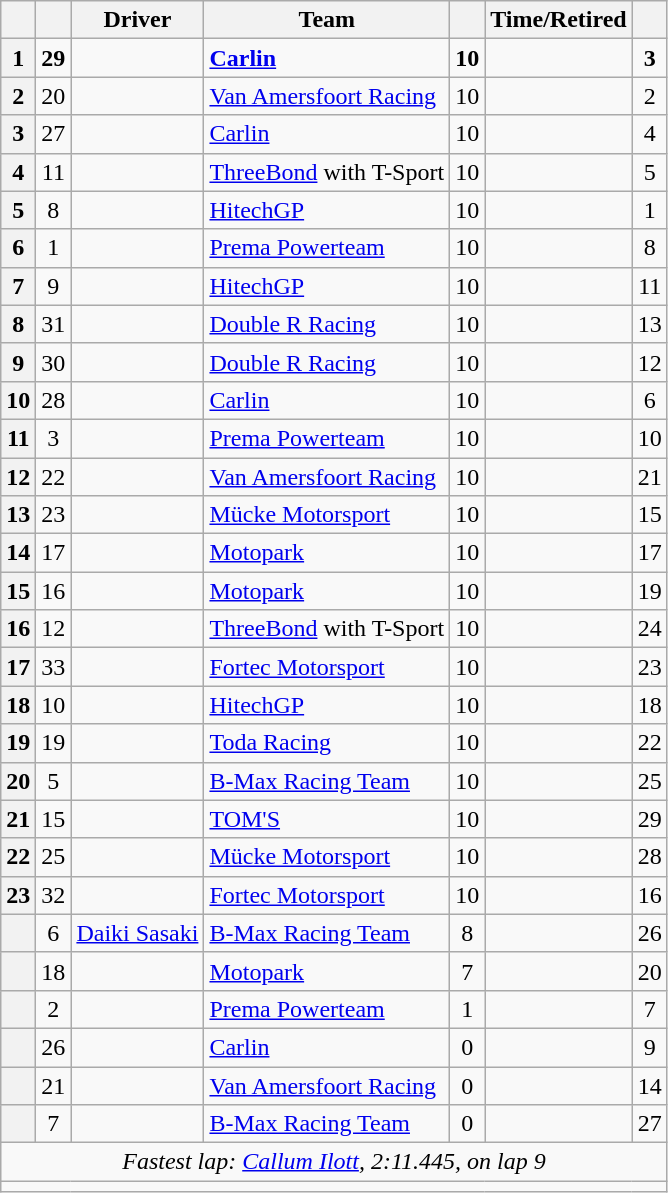<table class="wikitable sortable">
<tr>
<th scope="col"></th>
<th scope="col"></th>
<th scope="col">Driver</th>
<th scope="col">Team</th>
<th scope="col"></th>
<th scope="col">Time/Retired</th>
<th scope="col"></th>
</tr>
<tr>
<th scope="row">1</th>
<td align=center><strong>29</strong></td>
<td><strong></strong> <strong></strong></td>
<td><strong><a href='#'>Carlin</a></strong></td>
<td align=center><strong>10</strong></td>
<td><strong></strong></td>
<td align=center><strong>3</strong></td>
</tr>
<tr>
<th scope="row">2</th>
<td align=center>20</td>
<td> </td>
<td><a href='#'>Van Amersfoort Racing</a></td>
<td align=center>10</td>
<td></td>
<td align=center>2</td>
</tr>
<tr>
<th scope="row">3</th>
<td align=center>27</td>
<td> </td>
<td><a href='#'>Carlin</a></td>
<td align=center>10</td>
<td></td>
<td align=center>4</td>
</tr>
<tr>
<th scope="row">4</th>
<td align=center>11</td>
<td> </td>
<td><a href='#'>ThreeBond</a> with T-Sport</td>
<td align=center>10</td>
<td></td>
<td align=center>5</td>
</tr>
<tr>
<th scope="row">5</th>
<td align=center>8</td>
<td> </td>
<td><a href='#'>HitechGP</a></td>
<td align=center>10</td>
<td></td>
<td align=center>1</td>
</tr>
<tr>
<th scope="row">6</th>
<td align=center>1</td>
<td> </td>
<td><a href='#'>Prema Powerteam</a></td>
<td align=center>10</td>
<td></td>
<td align=center>8</td>
</tr>
<tr>
<th scope="row">7</th>
<td align=center>9</td>
<td> </td>
<td><a href='#'>HitechGP</a></td>
<td align=center>10</td>
<td></td>
<td align=center>11</td>
</tr>
<tr>
<th scope="row">8</th>
<td align=center>31</td>
<td> </td>
<td><a href='#'>Double R Racing</a></td>
<td align=center>10</td>
<td></td>
<td align=center>13</td>
</tr>
<tr>
<th scope="row">9</th>
<td align=center>30</td>
<td> </td>
<td><a href='#'>Double R Racing</a></td>
<td align=center>10</td>
<td></td>
<td align=center>12</td>
</tr>
<tr>
<th scope="row">10</th>
<td align=center>28</td>
<td> </td>
<td><a href='#'>Carlin</a></td>
<td align=center>10</td>
<td></td>
<td align=center>6</td>
</tr>
<tr>
<th scope="row">11</th>
<td align=center>3</td>
<td> </td>
<td><a href='#'>Prema Powerteam</a></td>
<td align=center>10</td>
<td></td>
<td align=center>10</td>
</tr>
<tr>
<th scope="row">12</th>
<td align=center>22</td>
<td> </td>
<td><a href='#'>Van Amersfoort Racing</a></td>
<td align=center>10</td>
<td></td>
<td align=center>21</td>
</tr>
<tr>
<th scope="row">13</th>
<td align=center>23</td>
<td> </td>
<td><a href='#'>Mücke Motorsport</a></td>
<td align=center>10</td>
<td></td>
<td align=center>15</td>
</tr>
<tr>
<th scope="row">14</th>
<td align=center>17</td>
<td> </td>
<td><a href='#'>Motopark</a></td>
<td align=center>10</td>
<td></td>
<td align=center>17</td>
</tr>
<tr>
<th scope="row">15</th>
<td align=center>16</td>
<td> </td>
<td><a href='#'>Motopark</a></td>
<td align=center>10</td>
<td></td>
<td align=center>19</td>
</tr>
<tr>
<th scope="row">16</th>
<td align=center>12</td>
<td> </td>
<td><a href='#'>ThreeBond</a> with T-Sport</td>
<td align=center>10</td>
<td></td>
<td align=center>24</td>
</tr>
<tr>
<th scope="row">17</th>
<td align=center>33</td>
<td> </td>
<td><a href='#'>Fortec Motorsport</a></td>
<td align=center>10</td>
<td></td>
<td align=center>23</td>
</tr>
<tr>
<th scope="row">18</th>
<td align=center>10</td>
<td> </td>
<td><a href='#'>HitechGP</a></td>
<td align=center>10</td>
<td></td>
<td align=center>18</td>
</tr>
<tr>
<th scope="row">19</th>
<td align=center>19</td>
<td> </td>
<td><a href='#'>Toda Racing</a></td>
<td align=center>10</td>
<td></td>
<td align=center>22</td>
</tr>
<tr>
<th scope="row">20</th>
<td align=center>5</td>
<td> </td>
<td><a href='#'>B-Max Racing Team</a></td>
<td align=center>10</td>
<td></td>
<td align=center>25</td>
</tr>
<tr>
<th scope="row">21</th>
<td align=center>15</td>
<td> </td>
<td><a href='#'>TOM'S</a></td>
<td align=center>10</td>
<td></td>
<td align=center>29</td>
</tr>
<tr>
<th scope="row">22</th>
<td align=center>25</td>
<td> </td>
<td><a href='#'>Mücke Motorsport</a></td>
<td align=center>10</td>
<td></td>
<td align=center>28</td>
</tr>
<tr>
<th scope="row">23</th>
<td align=center>32</td>
<td> </td>
<td><a href='#'>Fortec Motorsport</a></td>
<td align=center>10</td>
<td></td>
<td align=center>16</td>
</tr>
<tr>
<th scope="row"></th>
<td align=center>6</td>
<td> <a href='#'>Daiki Sasaki</a></td>
<td><a href='#'>B-Max Racing Team</a></td>
<td align=center>8</td>
<td></td>
<td align=center>26</td>
</tr>
<tr>
<th scope="row"></th>
<td align=center>18</td>
<td> </td>
<td><a href='#'>Motopark</a></td>
<td align=center>7</td>
<td></td>
<td align=center>20</td>
</tr>
<tr>
<th scope="row"></th>
<td align=center>2</td>
<td> </td>
<td><a href='#'>Prema Powerteam</a></td>
<td align=center>1</td>
<td></td>
<td align=center>7</td>
</tr>
<tr>
<th scope="row"></th>
<td align=center>26</td>
<td> </td>
<td><a href='#'>Carlin</a></td>
<td align=center>0</td>
<td></td>
<td align=center>9</td>
</tr>
<tr>
<th scope="row"></th>
<td align=center>21</td>
<td> </td>
<td><a href='#'>Van Amersfoort Racing</a></td>
<td align=center>0</td>
<td></td>
<td align=center>14</td>
</tr>
<tr>
<th scope="row"></th>
<td align=center>7</td>
<td> </td>
<td><a href='#'>B-Max Racing Team</a></td>
<td align=center>0</td>
<td></td>
<td align=center>27</td>
</tr>
<tr class="sortbottom">
<td colspan=7 align=center><em>Fastest lap: <a href='#'>Callum Ilott</a>, 2:11.445,  on lap 9</em></td>
</tr>
<tr class="sortbottom">
<td colspan=7></td>
</tr>
</table>
